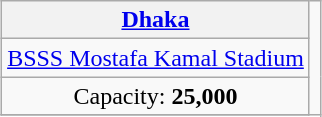<table class="wikitable" style="text-align:center; margin:0.2em auto;">
<tr>
<th><a href='#'>Dhaka</a></th>
<td rowspan="4"></td>
</tr>
<tr>
<td><a href='#'>BSSS Mostafa Kamal Stadium</a></td>
</tr>
<tr>
<td>Capacity: <strong>25,000</strong></td>
</tr>
<tr>
</tr>
</table>
